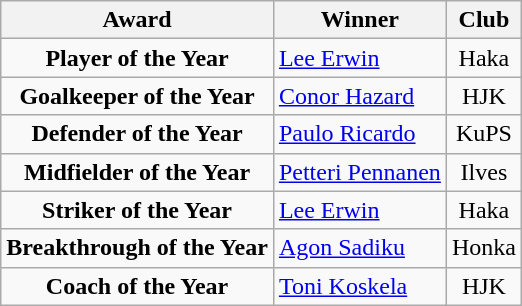<table class="wikitable" style="text-align:center">
<tr>
<th><strong>Award</strong></th>
<th><strong>Winner</strong></th>
<th>Club</th>
</tr>
<tr>
<td><strong>Player of the Year</strong></td>
<td align="left"> <a href='#'>Lee Erwin</a></td>
<td>Haka</td>
</tr>
<tr>
<td><strong>Goalkeeper of the Year</strong></td>
<td align="left "> <a href='#'>Conor Hazard</a></td>
<td>HJK</td>
</tr>
<tr>
<td><strong>Defender of the Year</strong></td>
<td align="left"> <a href='#'>Paulo Ricardo</a></td>
<td>KuPS</td>
</tr>
<tr>
<td><strong>Midfielder of the Year</strong></td>
<td align="left"> <a href='#'>Petteri Pennanen</a></td>
<td>Ilves</td>
</tr>
<tr>
<td><strong>Striker of the Year</strong></td>
<td align="left"> <a href='#'>Lee Erwin</a></td>
<td>Haka</td>
</tr>
<tr>
<td><strong>Breakthrough of the Year</strong></td>
<td align="left"> <a href='#'>Agon Sadiku</a></td>
<td>Honka</td>
</tr>
<tr>
<td><strong>Coach of the Year</strong></td>
<td align="left"> <a href='#'>Toni Koskela</a></td>
<td>HJK</td>
</tr>
</table>
